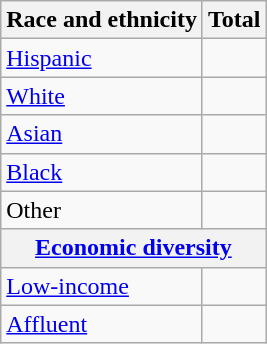<table class="wikitable floatright sortable collapsible"; text-align:right; font-size:80%;">
<tr>
<th>Race and ethnicity</th>
<th colspan="2" data-sort-type=number>Total</th>
</tr>
<tr>
<td><a href='#'>Hispanic</a></td>
<td align=right></td>
</tr>
<tr>
<td><a href='#'>White</a></td>
<td align=right></td>
</tr>
<tr>
<td><a href='#'>Asian</a></td>
<td align=right></td>
</tr>
<tr>
<td><a href='#'>Black</a></td>
<td align=right></td>
</tr>
<tr>
<td>Other</td>
<td align=right></td>
</tr>
<tr>
<th colspan="4" data-sort-type=number><a href='#'>Economic diversity</a></th>
</tr>
<tr>
<td><a href='#'>Low-income</a></td>
<td align=right></td>
</tr>
<tr>
<td><a href='#'>Affluent</a></td>
<td align=right></td>
</tr>
</table>
